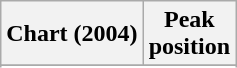<table class="wikitable sortable plainrowheaders" style="text-align:center">
<tr>
<th scope="col">Chart (2004)</th>
<th scope="col">Peak<br>position</th>
</tr>
<tr>
</tr>
<tr>
</tr>
<tr>
</tr>
<tr>
</tr>
<tr>
</tr>
</table>
